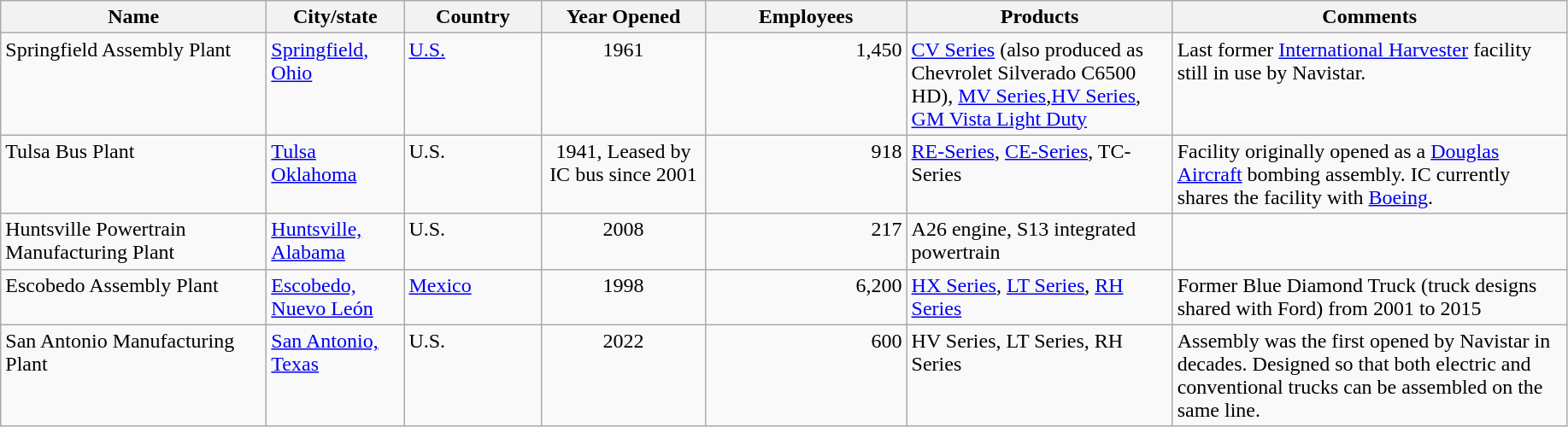<table class="wikitable sortable">
<tr>
<th style="width:200px;">Name</th>
<th style="width:100px;">City/state</th>
<th style="width:100px;">Country</th>
<th style="width:120px;">Year Opened</th>
<th style="width:150px;">Employees</th>
<th style="width:200px;">Products</th>
<th style="width:300px;" class="unsortable">Comments</th>
</tr>
<tr valign="top">
<td style="text-align:left;">Springfield Assembly Plant</td>
<td style="text-align:left;"><a href='#'>Springfield, Ohio</a></td>
<td style="text-align:left;"><a href='#'>U.S.</a></td>
<td style="text-align:center;">1961</td>
<td style="text-align:right;">1,450</td>
<td style="text-align:left;"><a href='#'>CV Series</a> (also produced as Chevrolet Silverado C6500 HD), <a href='#'>MV Series</a>,<a href='#'>HV Series</a>, <a href='#'>GM Vista Light Duty</a></td>
<td>Last former <a href='#'>International Harvester</a> facility still in use by Navistar.</td>
</tr>
<tr valign="top">
<td style="text-align:left;">Tulsa Bus Plant</td>
<td style="text-align:left;"><a href='#'>Tulsa Oklahoma</a></td>
<td style="text-align:left;">U.S.</td>
<td style="text-align:center;">1941, Leased by IC bus since 2001</td>
<td style="text-align:right;">918</td>
<td style="text-align:left;"><a href='#'>RE-Series</a>, <a href='#'>CE-Series</a>, TC-Series</td>
<td>Facility originally opened as a <a href='#'>Douglas Aircraft</a> bombing assembly. IC currently shares the facility with <a href='#'>Boeing</a>.</td>
</tr>
<tr valign="top">
<td style="text-align:left;">Huntsville Powertrain Manufacturing Plant</td>
<td style="text-align:left;"><a href='#'>Huntsville, Alabama</a></td>
<td style="text-align:left;">U.S.</td>
<td style="text-align:center;">2008</td>
<td style="text-align:right;">217</td>
<td style="text-align:left;">A26 engine, S13 integrated powertrain</td>
<td></td>
</tr>
<tr valign="top">
<td style="text-align:left;">Escobedo Assembly Plant</td>
<td style="text-align:left;"><a href='#'>Escobedo, Nuevo León</a></td>
<td style="text-align:left;"><a href='#'>Mexico</a></td>
<td style="text-align:center;">1998</td>
<td style="text-align:right;">6,200</td>
<td style="text-align:left;"><a href='#'>HX Series</a>, <a href='#'>LT Series</a>, <a href='#'>RH Series</a></td>
<td>Former Blue Diamond Truck (truck designs shared with Ford) from 2001 to 2015</td>
</tr>
<tr valign="top">
<td style="text-align:left;">San Antonio Manufacturing Plant</td>
<td style="text-align:left;"><a href='#'>San Antonio, Texas</a></td>
<td style="text-align:left;">U.S.</td>
<td style="text-align:center;">2022</td>
<td style="text-align:right;">600</td>
<td style="text-align:left;">HV Series, LT Series, RH Series</td>
<td>Assembly was the first opened by Navistar in decades. Designed so that both electric and conventional trucks can be assembled on the same line.</td>
</tr>
</table>
